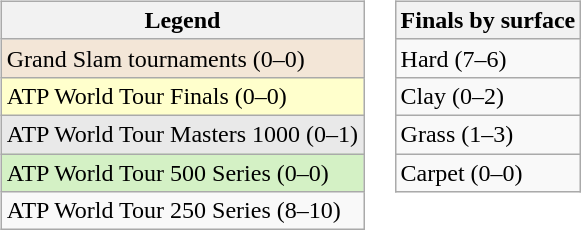<table>
<tr valign=top>
<td><br><table class=wikitable>
<tr>
<th>Legend</th>
</tr>
<tr style="background:#f3e6d7;">
<td>Grand Slam tournaments (0–0)</td>
</tr>
<tr style="background:#ffc;">
<td>ATP World Tour Finals (0–0)</td>
</tr>
<tr style="background:#e9e9e9;">
<td>ATP World Tour Masters 1000 (0–1)</td>
</tr>
<tr style="background:#d4f1c5;">
<td>ATP World Tour 500 Series (0–0)</td>
</tr>
<tr>
<td>ATP World Tour 250 Series (8–10)</td>
</tr>
</table>
</td>
<td><br><table class=wikitable>
<tr>
<th>Finals by surface</th>
</tr>
<tr>
<td>Hard (7–6)</td>
</tr>
<tr>
<td>Clay (0–2)</td>
</tr>
<tr>
<td>Grass (1–3)</td>
</tr>
<tr>
<td>Carpet (0–0)</td>
</tr>
</table>
</td>
</tr>
</table>
